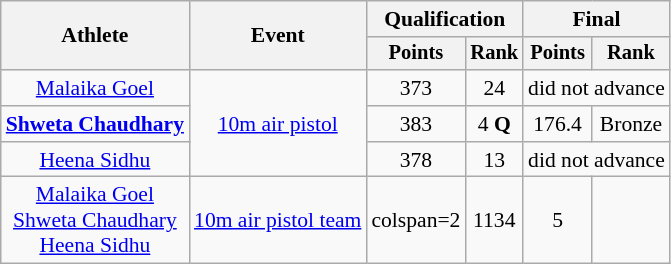<table class=wikitable style="text-align:center; font-size:90%">
<tr>
<th rowspan=2>Athlete</th>
<th rowspan=2>Event</th>
<th colspan=2>Qualification</th>
<th colspan=2>Final</th>
</tr>
<tr style="font-size:95%">
<th>Points</th>
<th>Rank</th>
<th>Points</th>
<th>Rank</th>
</tr>
<tr>
<td><a href='#'>Malaika Goel</a></td>
<td rowspan=3><a href='#'>10m air pistol</a></td>
<td>373</td>
<td>24</td>
<td style="text-align:center;" colspan=2>did not advance</td>
</tr>
<tr>
<td><strong><a href='#'>Shweta Chaudhary</a></strong></td>
<td>383</td>
<td>4 <strong>Q</strong></td>
<td>176.4</td>
<td> Bronze</td>
</tr>
<tr>
<td><a href='#'>Heena Sidhu</a></td>
<td>378</td>
<td>13</td>
<td style="text-align:center;" colspan=2>did not advance</td>
</tr>
<tr>
<td><a href='#'>Malaika Goel</a><br><a href='#'>Shweta Chaudhary</a><br><a href='#'>Heena Sidhu</a></td>
<td><a href='#'>10m air pistol team</a></td>
<td>colspan=2 </td>
<td>1134</td>
<td>5</td>
</tr>
</table>
